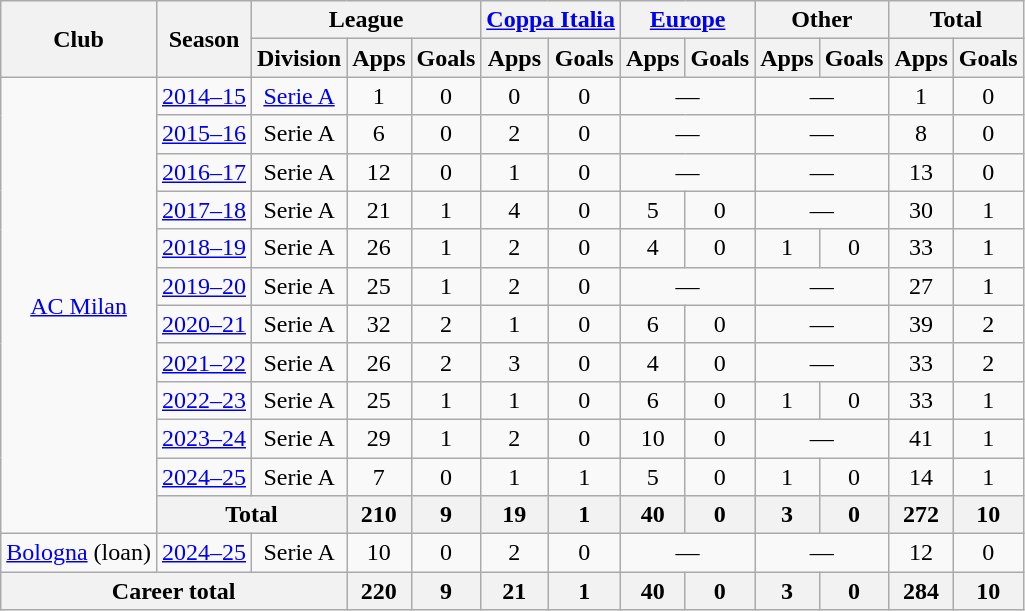<table class="wikitable" style="text-align:center">
<tr>
<th rowspan="2">Club</th>
<th rowspan="2">Season</th>
<th colspan="3">League</th>
<th colspan="2"><a href='#'>Coppa Italia</a></th>
<th colspan="2"><a href='#'>Europe</a></th>
<th colspan="2">Other</th>
<th colspan="2">Total</th>
</tr>
<tr>
<th>Division</th>
<th>Apps</th>
<th>Goals</th>
<th>Apps</th>
<th>Goals</th>
<th>Apps</th>
<th>Goals</th>
<th>Apps</th>
<th>Goals</th>
<th>Apps</th>
<th>Goals</th>
</tr>
<tr>
<td rowspan="12"><a href='#'>AC Milan</a></td>
<td><a href='#'>2014–15</a></td>
<td><a href='#'>Serie A</a></td>
<td>1</td>
<td>0</td>
<td>0</td>
<td>0</td>
<td colspan="2">—</td>
<td colspan="2">—</td>
<td>1</td>
<td>0</td>
</tr>
<tr>
<td><a href='#'>2015–16</a></td>
<td>Serie A</td>
<td>6</td>
<td>0</td>
<td>2</td>
<td>0</td>
<td colspan="2">—</td>
<td colspan="2">—</td>
<td>8</td>
<td>0</td>
</tr>
<tr>
<td><a href='#'>2016–17</a></td>
<td>Serie A</td>
<td>12</td>
<td>0</td>
<td>1</td>
<td>0</td>
<td colspan="2">—</td>
<td colspan="2">—</td>
<td>13</td>
<td>0</td>
</tr>
<tr>
<td><a href='#'>2017–18</a></td>
<td>Serie A</td>
<td>21</td>
<td>1</td>
<td>4</td>
<td>0</td>
<td>5</td>
<td>0</td>
<td colspan="2">—</td>
<td>30</td>
<td>1</td>
</tr>
<tr>
<td><a href='#'>2018–19</a></td>
<td>Serie A</td>
<td>26</td>
<td>1</td>
<td>2</td>
<td>0</td>
<td>4</td>
<td>0</td>
<td>1</td>
<td>0</td>
<td>33</td>
<td>1</td>
</tr>
<tr>
<td><a href='#'>2019–20</a></td>
<td>Serie A</td>
<td>25</td>
<td>1</td>
<td>2</td>
<td>0</td>
<td colspan="2">—</td>
<td colspan="2">—</td>
<td>27</td>
<td>1</td>
</tr>
<tr>
<td><a href='#'>2020–21</a></td>
<td>Serie A</td>
<td>32</td>
<td>2</td>
<td>1</td>
<td>0</td>
<td>6</td>
<td>0</td>
<td colspan="2">—</td>
<td>39</td>
<td>2</td>
</tr>
<tr>
<td><a href='#'>2021–22</a></td>
<td>Serie A</td>
<td>26</td>
<td>2</td>
<td>3</td>
<td>0</td>
<td>4</td>
<td>0</td>
<td colspan="2">—</td>
<td>33</td>
<td>2</td>
</tr>
<tr>
<td><a href='#'>2022–23</a></td>
<td>Serie A</td>
<td>25</td>
<td>1</td>
<td>1</td>
<td>0</td>
<td>6</td>
<td>0</td>
<td>1</td>
<td>0</td>
<td>33</td>
<td>1</td>
</tr>
<tr>
<td><a href='#'>2023–24</a></td>
<td>Serie A</td>
<td>29</td>
<td>1</td>
<td>2</td>
<td>0</td>
<td>10</td>
<td>0</td>
<td colspan="2">—</td>
<td>41</td>
<td>1</td>
</tr>
<tr>
<td><a href='#'>2024–25</a></td>
<td>Serie A</td>
<td>7</td>
<td>0</td>
<td>1</td>
<td>1</td>
<td>5</td>
<td>0</td>
<td>1</td>
<td>0</td>
<td>14</td>
<td>1</td>
</tr>
<tr>
<th colspan="2">Total</th>
<th>210</th>
<th>9</th>
<th>19</th>
<th>1</th>
<th>40</th>
<th>0</th>
<th>3</th>
<th>0</th>
<th>272</th>
<th>10</th>
</tr>
<tr>
<td><a href='#'>Bologna</a> (loan)</td>
<td><a href='#'>2024–25</a></td>
<td>Serie A</td>
<td>10</td>
<td>0</td>
<td>2</td>
<td>0</td>
<td colspan="2">—</td>
<td colspan="2">—</td>
<td>12</td>
<td>0</td>
</tr>
<tr>
<th colspan="3">Career total</th>
<th>220</th>
<th>9</th>
<th>21</th>
<th>1</th>
<th>40</th>
<th>0</th>
<th>3</th>
<th>0</th>
<th>284</th>
<th>10</th>
</tr>
</table>
